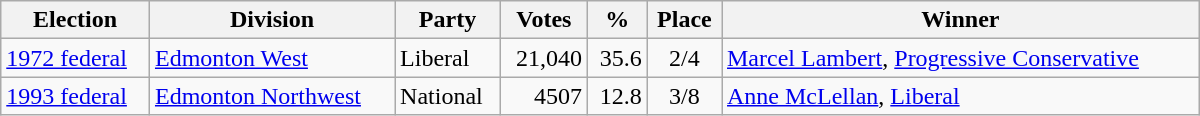<table class="wikitable" width="800">
<tr>
<th align="left">Election</th>
<th align="left">Division</th>
<th align="left">Party</th>
<th align="right">Votes</th>
<th align="right">%</th>
<th align="center">Place</th>
<th align="center">Winner</th>
</tr>
<tr>
<td align="left"><a href='#'>1972 federal</a></td>
<td align="left"><a href='#'>Edmonton West</a></td>
<td align="left">Liberal</td>
<td align="right">21,040</td>
<td align="right">35.6</td>
<td align="center">2/4</td>
<td align="left"><a href='#'>Marcel Lambert</a>, <a href='#'>Progressive Conservative</a></td>
</tr>
<tr>
<td align="left"><a href='#'>1993 federal</a></td>
<td align="left"><a href='#'>Edmonton Northwest</a></td>
<td align="left">National</td>
<td align="right">4507</td>
<td align="right">12.8</td>
<td align="center">3/8</td>
<td align="left"><a href='#'>Anne McLellan</a>, <a href='#'>Liberal</a></td>
</tr>
</table>
